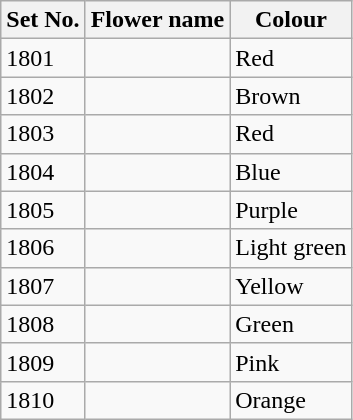<table class="wikitable">
<tr>
<th>Set No.</th>
<th>Flower name</th>
<th>Colour</th>
</tr>
<tr>
<td>1801</td>
<td></td>
<td> Red</td>
</tr>
<tr>
<td>1802</td>
<td></td>
<td> Brown</td>
</tr>
<tr>
<td>1803</td>
<td></td>
<td> Red</td>
</tr>
<tr>
<td>1804</td>
<td></td>
<td> Blue</td>
</tr>
<tr>
<td>1805</td>
<td></td>
<td> Purple</td>
</tr>
<tr>
<td>1806</td>
<td></td>
<td> Light green</td>
</tr>
<tr>
<td>1807</td>
<td></td>
<td> Yellow</td>
</tr>
<tr>
<td>1808</td>
<td></td>
<td> Green</td>
</tr>
<tr>
<td>1809</td>
<td></td>
<td> Pink</td>
</tr>
<tr>
<td>1810</td>
<td></td>
<td> Orange</td>
</tr>
</table>
